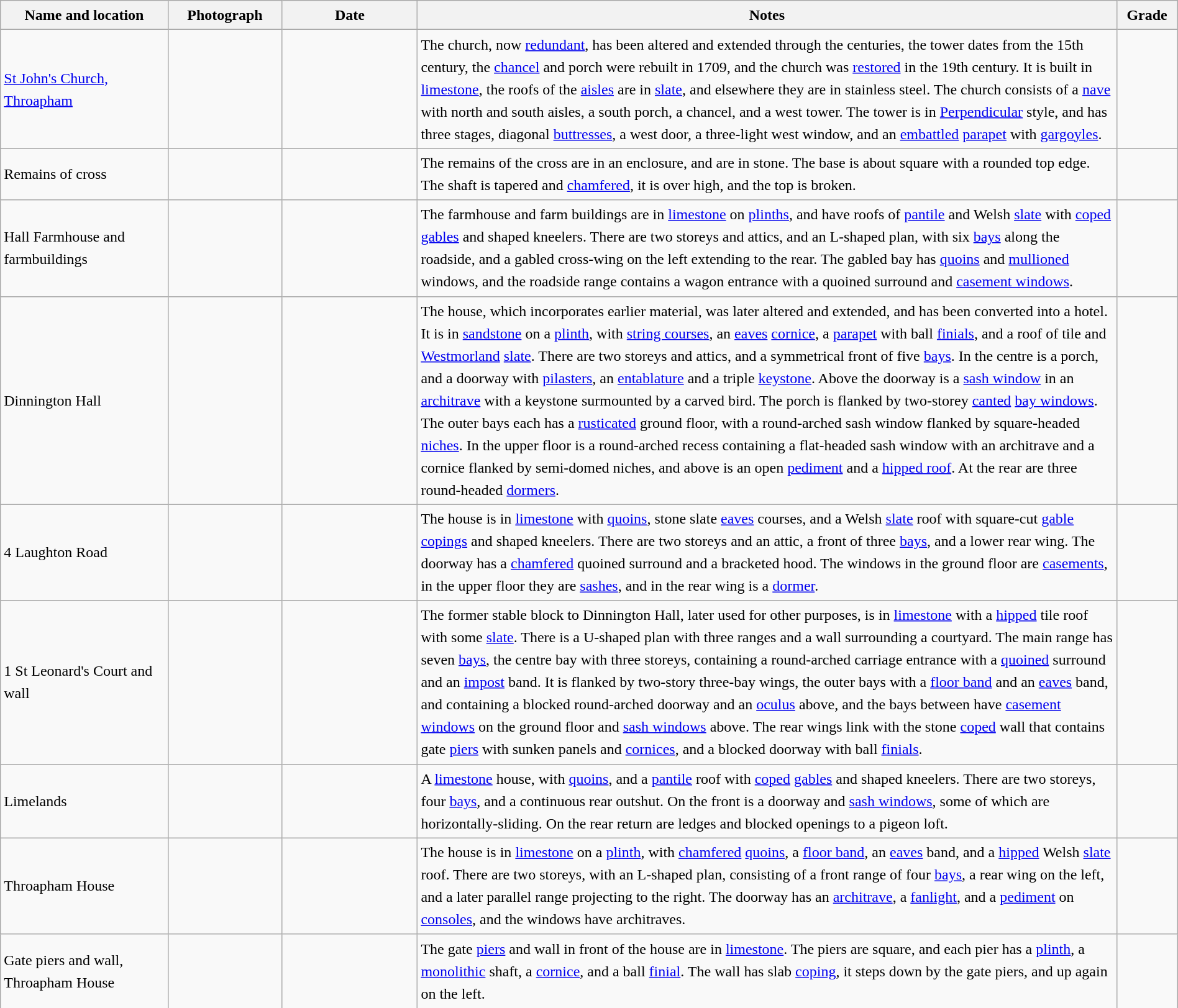<table class="wikitable sortable plainrowheaders" style="width:100%; border:0; text-align:left; line-height:150%;">
<tr>
<th scope="col"  style="width:150px">Name and location</th>
<th scope="col"  style="width:100px" class="unsortable">Photograph</th>
<th scope="col"  style="width:120px">Date</th>
<th scope="col"  style="width:650px" class="unsortable">Notes</th>
<th scope="col"  style="width:50px">Grade</th>
</tr>
<tr>
<td><a href='#'>St John's Church, Throapham</a><br><small></small></td>
<td></td>
<td align="center"></td>
<td>The church, now <a href='#'>redundant</a>, has been altered and extended through the centuries, the tower dates from the 15th century, the <a href='#'>chancel</a> and porch were rebuilt in 1709, and the church was <a href='#'>restored</a> in the 19th century.  It is built in <a href='#'>limestone</a>, the roofs of the <a href='#'>aisles</a> are in <a href='#'>slate</a>, and elsewhere they are in stainless steel.  The church consists of a <a href='#'>nave</a> with north and south aisles, a south porch, a chancel, and a west tower.  The tower is in <a href='#'>Perpendicular</a> style, and has three stages, diagonal <a href='#'>buttresses</a>, a west door, a three-light west window, and an <a href='#'>embattled</a> <a href='#'>parapet</a> with <a href='#'>gargoyles</a>.</td>
<td align="center" ></td>
</tr>
<tr>
<td>Remains of cross<br><small></small></td>
<td></td>
<td align="center"></td>
<td>The remains of the cross are in an enclosure, and are in stone.  The base is about  square with a rounded top edge.  The shaft is tapered and <a href='#'>chamfered</a>, it is over  high, and the top is broken.</td>
<td align="center" ></td>
</tr>
<tr>
<td>Hall Farmhouse and farmbuildings<br><small></small></td>
<td></td>
<td align="center"></td>
<td>The farmhouse and farm buildings are in <a href='#'>limestone</a> on <a href='#'>plinths</a>, and have roofs of <a href='#'>pantile</a> and Welsh <a href='#'>slate</a> with <a href='#'>coped</a> <a href='#'>gables</a> and shaped kneelers.  There are two storeys and attics, and an L-shaped plan, with six <a href='#'>bays</a> along the roadside, and a gabled cross-wing on the left extending to the rear.  The gabled bay has <a href='#'>quoins</a> and <a href='#'>mullioned</a> windows, and the roadside range contains a wagon entrance with a quoined surround and <a href='#'>casement windows</a>.</td>
<td align="center" ></td>
</tr>
<tr>
<td>Dinnington Hall<br><small></small></td>
<td></td>
<td align="center"></td>
<td>The house, which incorporates earlier material, was later altered and extended, and has been converted into a hotel.  It is in <a href='#'>sandstone</a> on a <a href='#'>plinth</a>, with <a href='#'>string courses</a>, an <a href='#'>eaves</a> <a href='#'>cornice</a>, a <a href='#'>parapet</a> with ball <a href='#'>finials</a>, and a roof of tile and <a href='#'>Westmorland</a> <a href='#'>slate</a>.  There are two storeys and attics, and a symmetrical front of five <a href='#'>bays</a>.  In the centre is a porch, and a doorway with <a href='#'>pilasters</a>, an <a href='#'>entablature</a> and a triple <a href='#'>keystone</a>. Above the doorway is a <a href='#'>sash window</a> in an <a href='#'>architrave</a> with a keystone surmounted by a carved bird.  The porch is flanked by two-storey <a href='#'>canted</a> <a href='#'>bay windows</a>.  The outer bays each has a <a href='#'>rusticated</a> ground floor, with a round-arched sash window flanked by square-headed <a href='#'>niches</a>.  In the upper floor is a round-arched recess containing a flat-headed sash window with an architrave and a cornice flanked by semi-domed niches, and above is an open <a href='#'>pediment</a> and a <a href='#'>hipped roof</a>.  At the rear are three round-headed <a href='#'>dormers</a>.</td>
<td align="center" ></td>
</tr>
<tr>
<td>4 Laughton Road<br><small></small></td>
<td></td>
<td align="center"></td>
<td>The house is in <a href='#'>limestone</a> with <a href='#'>quoins</a>, stone slate <a href='#'>eaves</a> courses, and a Welsh <a href='#'>slate</a> roof with square-cut <a href='#'>gable</a> <a href='#'>copings</a> and shaped kneelers.  There are two storeys and an attic, a front of three <a href='#'>bays</a>, and a lower rear wing.  The doorway has a <a href='#'>chamfered</a> quoined surround and a bracketed hood.  The windows in the ground floor are <a href='#'>casements</a>, in the upper floor they are <a href='#'>sashes</a>, and in the rear wing is a <a href='#'>dormer</a>.</td>
<td align="center" ></td>
</tr>
<tr>
<td>1 St Leonard's Court and wall<br><small></small></td>
<td></td>
<td align="center"></td>
<td>The former stable block to Dinnington Hall, later used for other purposes, is in <a href='#'>limestone</a> with a <a href='#'>hipped</a> tile roof with some <a href='#'>slate</a>.  There is a U-shaped plan with three ranges and a wall surrounding a courtyard.  The main range has seven <a href='#'>bays</a>, the centre bay with three storeys, containing a round-arched carriage entrance with a <a href='#'>quoined</a> surround and an <a href='#'>impost</a> band.  It is flanked by two-story three-bay wings, the outer bays with a <a href='#'>floor band</a> and an <a href='#'>eaves</a> band, and containing a blocked round-arched doorway and an <a href='#'>oculus</a> above, and the bays between have <a href='#'>casement windows</a> on the ground floor and <a href='#'>sash windows</a> above.  The rear wings link with the stone <a href='#'>coped</a> wall that contains gate <a href='#'>piers</a> with sunken panels and <a href='#'>cornices</a>, and a blocked doorway with ball <a href='#'>finials</a>.</td>
<td align="center" ></td>
</tr>
<tr>
<td>Limelands<br><small></small></td>
<td></td>
<td align="center"></td>
<td>A <a href='#'>limestone</a> house, with <a href='#'>quoins</a>, and a <a href='#'>pantile</a> roof with <a href='#'>coped</a> <a href='#'>gables</a> and shaped kneelers.  There are two storeys, four <a href='#'>bays</a>, and a continuous rear outshut.  On the front is a doorway and <a href='#'>sash windows</a>, some of which are horizontally-sliding.  On the rear return are ledges and blocked openings to a pigeon loft.</td>
<td align="center" ></td>
</tr>
<tr>
<td>Throapham House<br><small></small></td>
<td></td>
<td align="center"></td>
<td>The house is in <a href='#'>limestone</a> on a <a href='#'>plinth</a>, with <a href='#'>chamfered</a> <a href='#'>quoins</a>, a <a href='#'>floor band</a>, an <a href='#'>eaves</a> band, and a <a href='#'>hipped</a> Welsh <a href='#'>slate</a> roof.  There are two storeys, with an L-shaped plan, consisting of a front range of four <a href='#'>bays</a>, a rear wing on the left, and a later parallel range projecting to the right.  The doorway has an <a href='#'>architrave</a>, a <a href='#'>fanlight</a>, and a <a href='#'>pediment</a> on <a href='#'>consoles</a>, and the windows have architraves.</td>
<td align="center" ></td>
</tr>
<tr>
<td>Gate piers and wall,<br>Throapham House<br><small></small></td>
<td></td>
<td align="center"></td>
<td>The gate <a href='#'>piers</a> and wall in front of the house are in <a href='#'>limestone</a>.  The piers are square, and each pier has a <a href='#'>plinth</a>, a <a href='#'>monolithic</a> shaft, a <a href='#'>cornice</a>, and a ball <a href='#'>finial</a>.  The wall has slab <a href='#'>coping</a>, it steps down by the gate piers, and up again on the left.</td>
<td align="center" ></td>
</tr>
<tr>
</tr>
</table>
